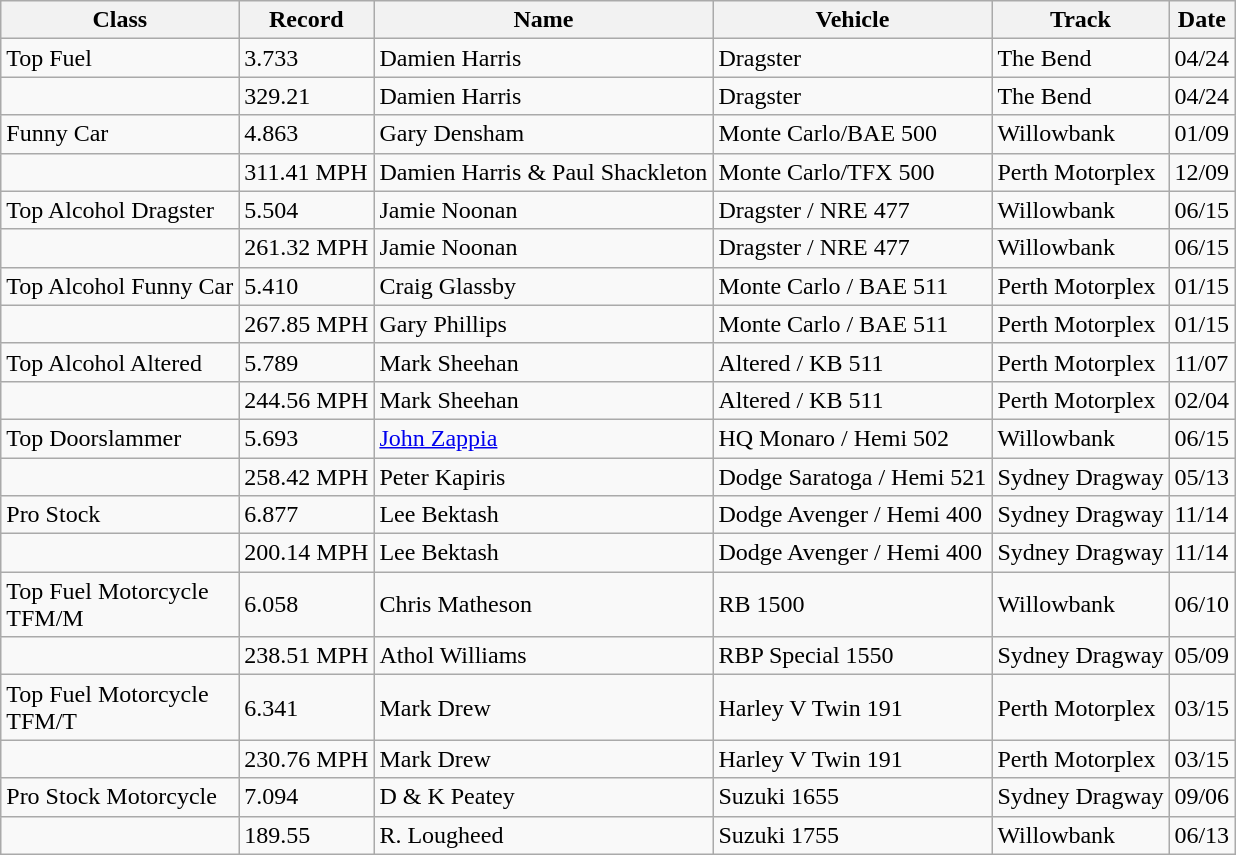<table class="wikitable">
<tr>
<th>Class</th>
<th>Record</th>
<th>Name</th>
<th>Vehicle</th>
<th>Track</th>
<th>Date</th>
</tr>
<tr>
<td>Top Fuel</td>
<td>3.733</td>
<td>Damien Harris</td>
<td>Dragster</td>
<td>The Bend</td>
<td>04/24</td>
</tr>
<tr>
<td></td>
<td>329.21</td>
<td>Damien Harris</td>
<td>Dragster</td>
<td>The Bend</td>
<td>04/24</td>
</tr>
<tr>
<td>Funny Car</td>
<td>4.863</td>
<td>Gary Densham</td>
<td>Monte Carlo/BAE 500</td>
<td>Willowbank</td>
<td>01/09</td>
</tr>
<tr>
<td></td>
<td>311.41 MPH</td>
<td>Damien Harris & Paul Shackleton</td>
<td>Monte Carlo/TFX 500</td>
<td>Perth Motorplex</td>
<td>12/09</td>
</tr>
<tr>
<td>Top Alcohol Dragster</td>
<td>5.504</td>
<td>Jamie Noonan</td>
<td>Dragster / NRE 477</td>
<td>Willowbank</td>
<td>06/15</td>
</tr>
<tr>
<td></td>
<td>261.32 MPH</td>
<td>Jamie Noonan</td>
<td>Dragster / NRE 477</td>
<td>Willowbank</td>
<td>06/15</td>
</tr>
<tr>
<td>Top Alcohol Funny Car</td>
<td>5.410</td>
<td>Craig Glassby</td>
<td>Monte Carlo / BAE 511</td>
<td>Perth Motorplex</td>
<td>01/15</td>
</tr>
<tr>
<td></td>
<td>267.85 MPH</td>
<td>Gary Phillips</td>
<td>Monte Carlo / BAE 511</td>
<td>Perth Motorplex</td>
<td>01/15</td>
</tr>
<tr>
<td>Top Alcohol Altered</td>
<td>5.789</td>
<td>Mark Sheehan</td>
<td>Altered / KB 511</td>
<td>Perth Motorplex</td>
<td>11/07</td>
</tr>
<tr>
<td></td>
<td>244.56 MPH</td>
<td>Mark Sheehan</td>
<td>Altered / KB 511</td>
<td>Perth Motorplex</td>
<td>02/04</td>
</tr>
<tr>
<td>Top Doorslammer</td>
<td>5.693</td>
<td><a href='#'>John Zappia</a></td>
<td>HQ Monaro / Hemi 502</td>
<td>Willowbank</td>
<td>06/15</td>
</tr>
<tr>
<td></td>
<td>258.42 MPH</td>
<td>Peter Kapiris</td>
<td>Dodge Saratoga / Hemi 521</td>
<td>Sydney Dragway</td>
<td>05/13</td>
</tr>
<tr>
<td>Pro Stock</td>
<td>6.877</td>
<td>Lee Bektash</td>
<td>Dodge Avenger / Hemi 400</td>
<td>Sydney Dragway</td>
<td>11/14</td>
</tr>
<tr>
<td></td>
<td>200.14 MPH</td>
<td>Lee Bektash</td>
<td>Dodge Avenger / Hemi 400</td>
<td>Sydney Dragway</td>
<td>11/14</td>
</tr>
<tr>
<td>Top Fuel Motorcycle<br>TFM/M</td>
<td>6.058</td>
<td>Chris Matheson</td>
<td>RB 1500</td>
<td>Willowbank</td>
<td>06/10</td>
</tr>
<tr>
<td></td>
<td>238.51 MPH</td>
<td>Athol Williams</td>
<td>RBP Special 1550</td>
<td>Sydney Dragway</td>
<td>05/09</td>
</tr>
<tr>
<td>Top Fuel Motorcycle<br>TFM/T</td>
<td>6.341</td>
<td>Mark Drew</td>
<td>Harley V Twin 191</td>
<td>Perth Motorplex</td>
<td>03/15</td>
</tr>
<tr>
<td></td>
<td>230.76 MPH</td>
<td>Mark Drew</td>
<td>Harley V Twin 191</td>
<td>Perth Motorplex</td>
<td>03/15</td>
</tr>
<tr>
<td>Pro Stock Motorcycle</td>
<td>7.094</td>
<td>D & K Peatey</td>
<td>Suzuki 1655</td>
<td>Sydney Dragway</td>
<td>09/06</td>
</tr>
<tr>
<td></td>
<td>189.55</td>
<td>R. Lougheed</td>
<td>Suzuki 1755</td>
<td>Willowbank</td>
<td>06/13</td>
</tr>
</table>
